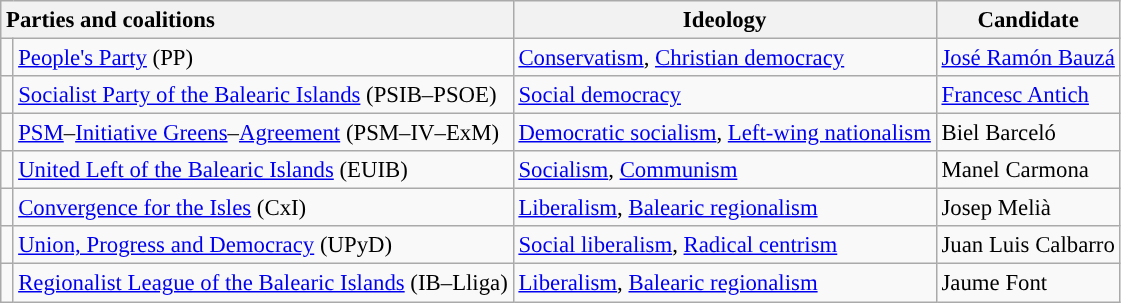<table class="wikitable" style="font-size:95%;">
<tr>
<th style="text-align:left;" colspan="2">Parties and coalitions</th>
<th>Ideology</th>
<th>Candidate</th>
</tr>
<tr>
<td width="1" style="color:inherit;background:"></td>
<td><a href='#'>People's Party</a> (PP)</td>
<td><a href='#'>Conservatism</a>, <a href='#'>Christian democracy</a></td>
<td><a href='#'>José Ramón Bauzá</a></td>
</tr>
<tr>
<td style="color:inherit;background:"></td>
<td><a href='#'>Socialist Party of the Balearic Islands</a> (PSIB–PSOE)</td>
<td><a href='#'>Social democracy</a></td>
<td><a href='#'>Francesc Antich</a></td>
</tr>
<tr>
<td style="color:inherit;background:"></td>
<td><a href='#'>PSM</a>–<a href='#'>Initiative Greens</a>–<a href='#'>Agreement</a> (PSM–IV–ExM)</td>
<td><a href='#'>Democratic socialism</a>, <a href='#'>Left-wing nationalism</a></td>
<td>Biel Barceló</td>
</tr>
<tr>
<td style="color:inherit;background:"></td>
<td><a href='#'>United Left of the Balearic Islands</a> (EUIB)</td>
<td><a href='#'>Socialism</a>, <a href='#'>Communism</a></td>
<td>Manel Carmona</td>
</tr>
<tr>
<td style="color:inherit;background:"></td>
<td><a href='#'>Convergence for the Isles</a> (CxI)</td>
<td><a href='#'>Liberalism</a>, <a href='#'>Balearic regionalism</a></td>
<td>Josep Melià</td>
</tr>
<tr>
<td style="color:inherit;background:"></td>
<td><a href='#'>Union, Progress and Democracy</a> (UPyD)</td>
<td><a href='#'>Social liberalism</a>, <a href='#'>Radical centrism</a></td>
<td>Juan Luis Calbarro</td>
</tr>
<tr>
<td style="color:inherit;background:"></td>
<td><a href='#'>Regionalist League of the Balearic Islands</a> (IB–Lliga)</td>
<td><a href='#'>Liberalism</a>, <a href='#'>Balearic regionalism</a></td>
<td>Jaume Font</td>
</tr>
</table>
